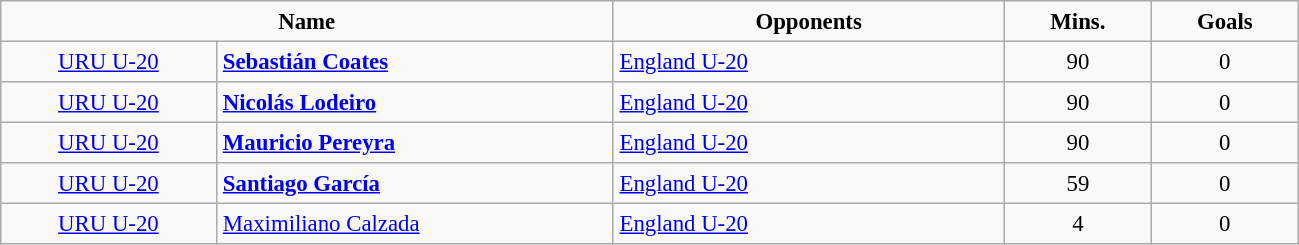<table class= width=90% border="2" cellpadding="4" cellspacing="0" style="text-align=center: 1em 1em 1em 0; background: #f9f9f9; border: 1px #aaa solid; border-collapse: collapse; font-size: 95%;">
<tr>
<th width=25% colspan=2>Name</th>
<th width=16%>Opponents</th>
<th width=6%>Mins.</th>
<th width=6%>Goals</th>
</tr>
<tr>
<td align=center> <a href='#'>URU U-20</a></td>
<td><strong><a href='#'>Sebastián Coates</a></strong></td>
<td> <a href='#'>England U-20</a></td>
<td align=center>90</td>
<td align=center>0</td>
</tr>
<tr>
<td align=center> <a href='#'>URU U-20</a></td>
<td><strong><a href='#'>Nicolás Lodeiro</a></strong></td>
<td> <a href='#'>England U-20</a></td>
<td align=center>90</td>
<td align=center>0</td>
</tr>
<tr>
<td align=center> <a href='#'>URU U-20</a></td>
<td><strong><a href='#'>Mauricio Pereyra</a></strong></td>
<td> <a href='#'>England U-20</a></td>
<td align=center>90</td>
<td align=center>0</td>
</tr>
<tr>
<td align=center> <a href='#'>URU U-20</a></td>
<td><strong><a href='#'>Santiago García</a></strong></td>
<td> <a href='#'>England U-20</a></td>
<td align=center>59</td>
<td align=center>0</td>
</tr>
<tr>
<td align=center> <a href='#'>URU U-20</a></td>
<td><a href='#'>Maximiliano Calzada</a></td>
<td> <a href='#'>England U-20</a></td>
<td align=center>4</td>
<td align=center>0</td>
</tr>
</table>
